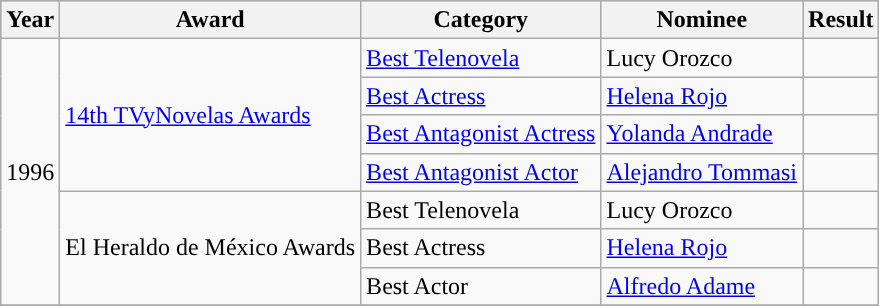<table class="wikitable">
<tr style="background:#b0c4de;">
<th>Year</th>
<th>Award</th>
<th>Category</th>
<th>Nominee</th>
<th>Result</th>
</tr>
<tr>
<td rowspan=7>1996</td>
<td rowspan=4><a href='#'>14th TVyNovelas Awards</a></td>
<td><a href='#'>Best Telenovela</a></td>
<td>Lucy Orozco</td>
<td></td>
</tr>
<tr>
<td><a href='#'>Best Actress</a></td>
<td><a href='#'>Helena Rojo</a></td>
<td></td>
</tr>
<tr>
<td><a href='#'>Best Antagonist Actress</a></td>
<td><a href='#'>Yolanda Andrade</a></td>
<td></td>
</tr>
<tr>
<td><a href='#'>Best Antagonist Actor</a></td>
<td><a href='#'>Alejandro Tommasi</a></td>
<td></td>
</tr>
<tr>
<td rowspan=3>El Heraldo de México Awards</td>
<td>Best Telenovela</td>
<td>Lucy Orozco</td>
<td></td>
</tr>
<tr>
<td>Best Actress</td>
<td><a href='#'>Helena Rojo</a></td>
<td></td>
</tr>
<tr>
<td>Best Actor</td>
<td><a href='#'>Alfredo Adame</a></td>
<td></td>
</tr>
<tr>
</tr>
</table>
